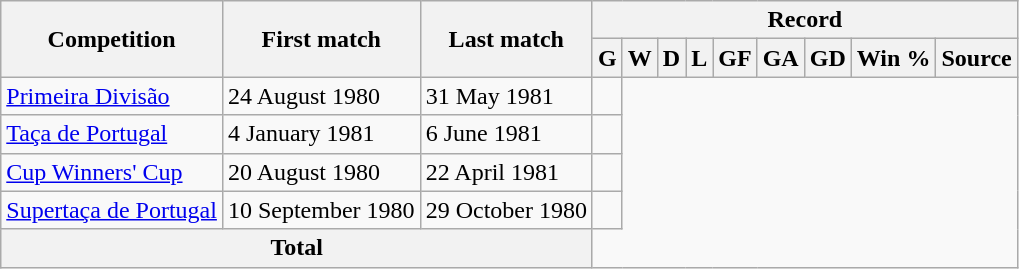<table class="wikitable" style="text-align: center">
<tr>
<th rowspan="2">Competition</th>
<th rowspan="2">First match</th>
<th rowspan="2">Last match</th>
<th colspan="9">Record</th>
</tr>
<tr>
<th>G</th>
<th>W</th>
<th>D</th>
<th>L</th>
<th>GF</th>
<th>GA</th>
<th>GD</th>
<th>Win %</th>
<th>Source</th>
</tr>
<tr>
<td align=left><a href='#'>Primeira Divisão</a></td>
<td align=left>24 August 1980</td>
<td align=left>31 May 1981<br></td>
<td align=left></td>
</tr>
<tr>
<td align=left><a href='#'>Taça de Portugal</a></td>
<td align=left>4 January 1981</td>
<td align=left>6 June 1981<br></td>
<td align=left></td>
</tr>
<tr>
<td align=left><a href='#'>Cup Winners' Cup</a></td>
<td align=left>20 August 1980</td>
<td align=left>22 April 1981<br></td>
<td align=left></td>
</tr>
<tr>
<td align=left><a href='#'>Supertaça de Portugal</a></td>
<td align=left>10 September 1980</td>
<td align=left>29 October 1980<br></td>
<td align=left></td>
</tr>
<tr>
<th colspan="3">Total<br></th>
</tr>
</table>
